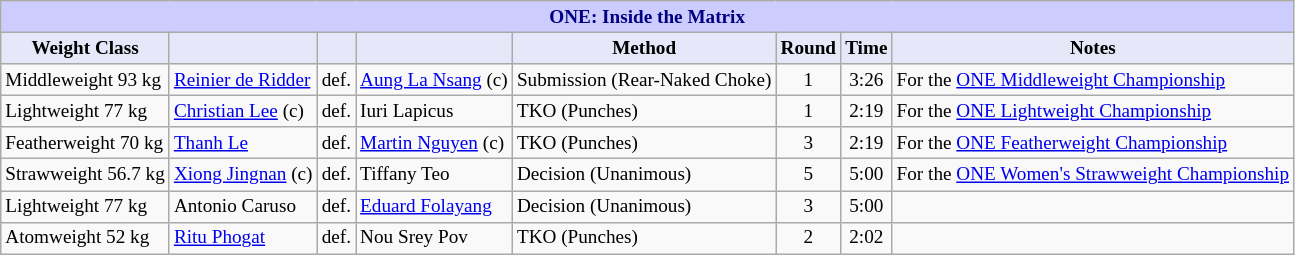<table class="wikitable" style="font-size: 80%;">
<tr>
<th colspan="8" style="background-color: #ccf; color: #000080; text-align: center;"><strong>ONE: Inside the Matrix</strong></th>
</tr>
<tr>
<th colspan="1" style="background-color: #E6E8FA; color: #000000; text-align: center;">Weight Class</th>
<th colspan="1" style="background-color: #E6E8FA; color: #000000; text-align: center;"></th>
<th colspan="1" style="background-color: #E6E8FA; color: #000000; text-align: center;"></th>
<th colspan="1" style="background-color: #E6E8FA; color: #000000; text-align: center;"></th>
<th colspan="1" style="background-color: #E6E8FA; color: #000000; text-align: center;">Method</th>
<th colspan="1" style="background-color: #E6E8FA; color: #000000; text-align: center;">Round</th>
<th colspan="1" style="background-color: #E6E8FA; color: #000000; text-align: center;">Time</th>
<th colspan="1" style="background-color: #E6E8FA; color: #000000; text-align: center;">Notes</th>
</tr>
<tr>
<td>Middleweight 93 kg</td>
<td> <a href='#'>Reinier de Ridder</a></td>
<td>def.</td>
<td> <a href='#'>Aung La Nsang</a> (c)</td>
<td>Submission (Rear-Naked Choke)</td>
<td align=center>1</td>
<td align=center>3:26</td>
<td>For the <a href='#'>ONE Middleweight Championship</a></td>
</tr>
<tr>
<td>Lightweight 77 kg</td>
<td> <a href='#'>Christian Lee</a> (c)</td>
<td>def.</td>
<td> Iuri Lapicus</td>
<td>TKO (Punches)</td>
<td align=center>1</td>
<td align=center>2:19</td>
<td>For the <a href='#'>ONE Lightweight Championship</a></td>
</tr>
<tr>
<td>Featherweight 70 kg</td>
<td> <a href='#'>Thanh Le</a></td>
<td>def.</td>
<td> <a href='#'>Martin Nguyen</a> (c)</td>
<td>TKO (Punches)</td>
<td align=center>3</td>
<td align=center>2:19</td>
<td>For the <a href='#'>ONE Featherweight Championship</a></td>
</tr>
<tr>
<td>Strawweight 56.7 kg</td>
<td> <a href='#'>Xiong Jingnan</a> (c)</td>
<td>def.</td>
<td> Tiffany Teo</td>
<td>Decision (Unanimous)</td>
<td align=center>5</td>
<td align=center>5:00</td>
<td>For the <a href='#'>ONE Women's Strawweight Championship</a></td>
</tr>
<tr>
<td>Lightweight 77 kg</td>
<td> Antonio Caruso</td>
<td>def.</td>
<td> <a href='#'>Eduard Folayang</a></td>
<td>Decision (Unanimous)</td>
<td align=center>3</td>
<td align=center>5:00</td>
<td></td>
</tr>
<tr>
<td>Atomweight 52 kg</td>
<td> <a href='#'>Ritu Phogat</a></td>
<td>def.</td>
<td> Nou Srey Pov</td>
<td>TKO (Punches)</td>
<td align=center>2</td>
<td align=center>2:02</td>
<td></td>
</tr>
</table>
